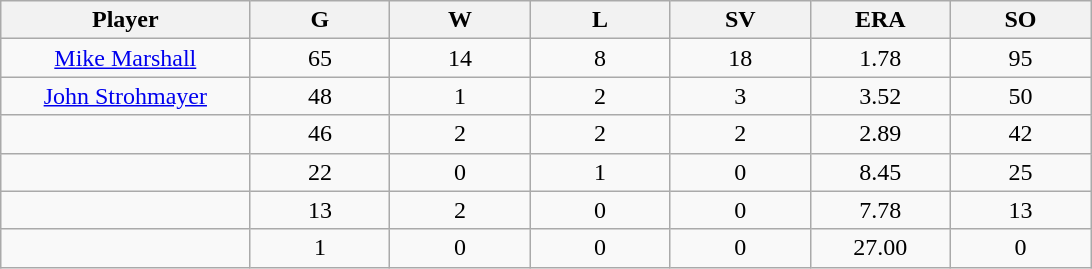<table class="wikitable sortable">
<tr>
<th bgcolor="#DDDDFF" width="16%">Player</th>
<th bgcolor="#DDDDFF" width="9%">G</th>
<th bgcolor="#DDDDFF" width="9%">W</th>
<th bgcolor="#DDDDFF" width="9%">L</th>
<th bgcolor="#DDDDFF" width="9%">SV</th>
<th bgcolor="#DDDDFF" width="9%">ERA</th>
<th bgcolor="#DDDDFF" width="9%">SO</th>
</tr>
<tr align="center">
<td><a href='#'>Mike Marshall</a></td>
<td>65</td>
<td>14</td>
<td>8</td>
<td>18</td>
<td>1.78</td>
<td>95</td>
</tr>
<tr align=center>
<td><a href='#'>John Strohmayer</a></td>
<td>48</td>
<td>1</td>
<td>2</td>
<td>3</td>
<td>3.52</td>
<td>50</td>
</tr>
<tr align=center>
<td></td>
<td>46</td>
<td>2</td>
<td>2</td>
<td>2</td>
<td>2.89</td>
<td>42</td>
</tr>
<tr align="center">
<td></td>
<td>22</td>
<td>0</td>
<td>1</td>
<td>0</td>
<td>8.45</td>
<td>25</td>
</tr>
<tr align="center">
<td></td>
<td>13</td>
<td>2</td>
<td>0</td>
<td>0</td>
<td>7.78</td>
<td>13</td>
</tr>
<tr align="center">
<td></td>
<td>1</td>
<td>0</td>
<td>0</td>
<td>0</td>
<td>27.00</td>
<td>0</td>
</tr>
</table>
